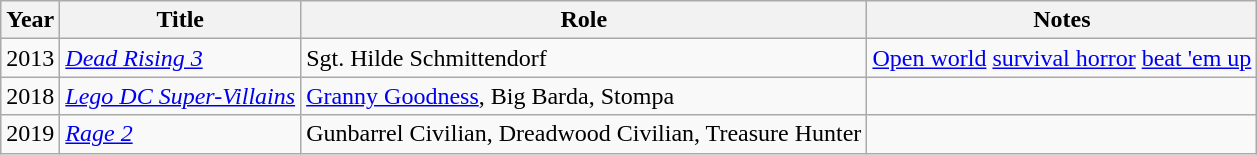<table class="wikitable sortable">
<tr>
<th>Year</th>
<th>Title</th>
<th>Role</th>
<th class="unsortable">Notes</th>
</tr>
<tr>
<td>2013</td>
<td><em><a href='#'>Dead Rising 3</a></em></td>
<td>Sgt. Hilde Schmittendorf</td>
<td><a href='#'>Open world</a> <a href='#'>survival horror</a> <a href='#'>beat 'em up</a></td>
</tr>
<tr>
<td>2018</td>
<td><em><a href='#'>Lego DC Super-Villains</a></em></td>
<td><a href='#'>Granny Goodness</a>, Big Barda, Stompa</td>
<td></td>
</tr>
<tr>
<td>2019</td>
<td><em><a href='#'>Rage 2</a></em></td>
<td>Gunbarrel Civilian, Dreadwood Civilian, Treasure Hunter</td>
<td></td>
</tr>
</table>
